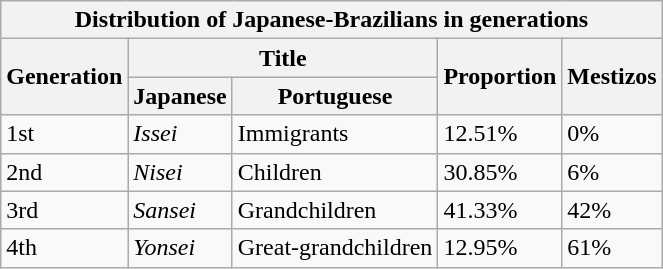<table class="wikitable">
<tr>
<th colspan="5">Distribution of Japanese-Brazilians in generations</th>
</tr>
<tr>
<th rowspan="2">Generation</th>
<th colspan="2">Title</th>
<th rowspan="2">Proportion</th>
<th rowspan="2">Mestizos</th>
</tr>
<tr>
<th>Japanese</th>
<th>Portuguese</th>
</tr>
<tr>
<td>1st</td>
<td><em>Issei</em></td>
<td>Immigrants</td>
<td>12.51%</td>
<td>0%</td>
</tr>
<tr>
<td>2nd</td>
<td><em>Nisei</em></td>
<td>Children</td>
<td>30.85%</td>
<td>6%</td>
</tr>
<tr>
<td>3rd</td>
<td><em>Sansei</em></td>
<td>Grandchildren</td>
<td>41.33%</td>
<td>42%</td>
</tr>
<tr>
<td>4th</td>
<td><em>Yonsei</em></td>
<td>Great-grandchildren</td>
<td>12.95%</td>
<td>61%</td>
</tr>
</table>
